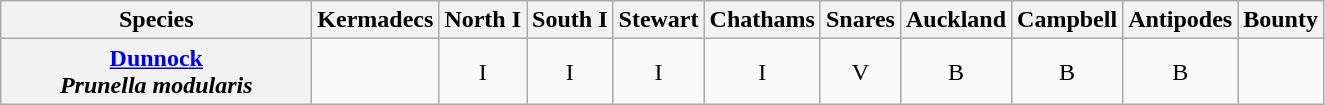<table class="wikitable" style="text-align:center">
<tr>
<th width="200">Species</th>
<th>Kermadecs</th>
<th>North I</th>
<th>South I</th>
<th>Stewart</th>
<th>Chathams</th>
<th>Snares</th>
<th>Auckland</th>
<th>Campbell</th>
<th>Antipodes</th>
<th>Bounty</th>
</tr>
<tr>
<th><a href='#'>Dunnock</a><br><em>Prunella modularis</em></th>
<td></td>
<td>I</td>
<td>I</td>
<td>I</td>
<td>I</td>
<td>V</td>
<td>B</td>
<td>B</td>
<td>B</td>
<td></td>
</tr>
</table>
